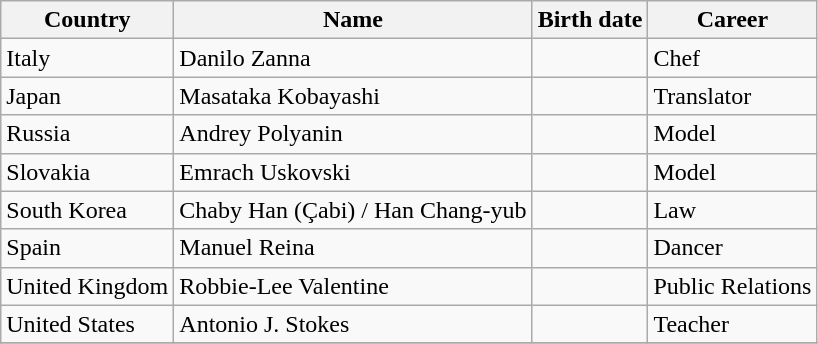<table class="wikitable sortable">
<tr>
<th>Country</th>
<th>Name</th>
<th>Birth date</th>
<th>Career</th>
</tr>
<tr>
<td>Italy</td>
<td>Danilo Zanna</td>
<td></td>
<td>Chef</td>
</tr>
<tr>
<td>Japan</td>
<td>Masataka Kobayashi</td>
<td></td>
<td>Translator</td>
</tr>
<tr>
<td>Russia</td>
<td>Andrey Polyanin</td>
<td></td>
<td>Model</td>
</tr>
<tr>
<td>Slovakia</td>
<td>Emrach Uskovski</td>
<td></td>
<td>Model</td>
</tr>
<tr>
<td>South Korea</td>
<td>Chaby Han (Çabi) / Han Chang-yub</td>
<td></td>
<td>Law</td>
</tr>
<tr>
<td>Spain</td>
<td>Manuel Reina</td>
<td></td>
<td>Dancer</td>
</tr>
<tr>
<td>United Kingdom</td>
<td>Robbie-Lee Valentine</td>
<td></td>
<td>Public Relations</td>
</tr>
<tr>
<td>United States</td>
<td>Antonio J. Stokes</td>
<td></td>
<td>Teacher</td>
</tr>
<tr>
</tr>
</table>
